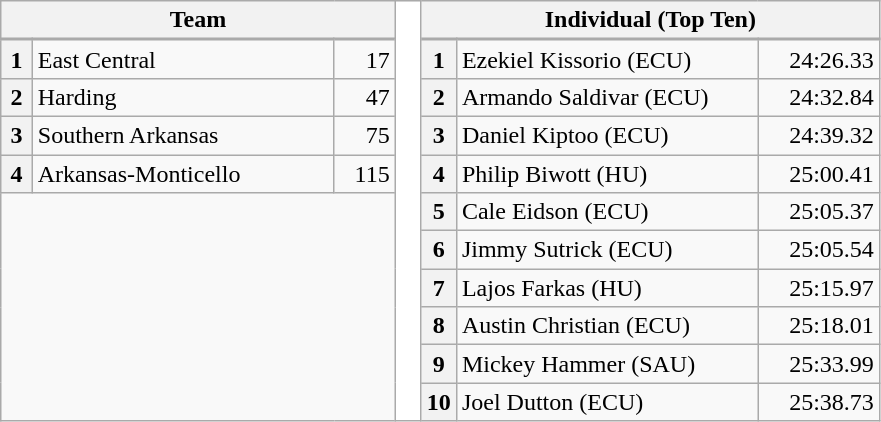<table class="wikitable">
<tr>
<th colspan=3>Team</th>
<td rowspan=12 width=10 bgcolor=#ffffff></td>
<th colspan=3>Individual (Top Ten)</th>
</tr>
<tr height=0>
<td style="padding:0" width=20></td>
<td style="padding:0" width=200></td>
<td style="padding:0" width=40></td>
<td style="padding:0" width=20></td>
<td style="padding:0" width=200></td>
<td style="padding:0" width=80></td>
</tr>
<tr>
<th>1</th>
<td>East Central</td>
<td align=right>17</td>
<th>1</th>
<td>Ezekiel Kissorio (ECU)</td>
<td align=right>24:26.33</td>
</tr>
<tr>
<th>2</th>
<td>Harding</td>
<td align=right>47</td>
<th>2</th>
<td>Armando Saldivar (ECU)</td>
<td align=right>24:32.84</td>
</tr>
<tr>
<th>3</th>
<td>Southern Arkansas</td>
<td align=right>75</td>
<th>3</th>
<td>Daniel Kiptoo (ECU)</td>
<td align=right>24:39.32</td>
</tr>
<tr>
<th>4</th>
<td>Arkansas-Monticello</td>
<td align=right>115</td>
<th>4</th>
<td>Philip Biwott (HU)</td>
<td align=right>25:00.41</td>
</tr>
<tr>
<td rowspan=6 colspan=3></td>
<th>5</th>
<td>Cale Eidson (ECU)</td>
<td align=right>25:05.37</td>
</tr>
<tr>
<th>6</th>
<td>Jimmy Sutrick (ECU)</td>
<td align=right>25:05.54</td>
</tr>
<tr>
<th>7</th>
<td>Lajos Farkas (HU)</td>
<td align=right>25:15.97</td>
</tr>
<tr>
<th>8</th>
<td>Austin Christian (ECU)</td>
<td align=right>25:18.01</td>
</tr>
<tr>
<th>9</th>
<td>Mickey Hammer (SAU)</td>
<td align=right>25:33.99</td>
</tr>
<tr>
<th>10</th>
<td>Joel Dutton (ECU)</td>
<td align=right>25:38.73</td>
</tr>
</table>
